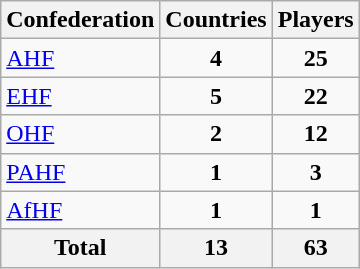<table class="wikitable sortable">
<tr>
<th scope=col>Confederation</th>
<th scope=col data-sort-type="number">Countries</th>
<th scope=col data-sort-type="number">Players</th>
</tr>
<tr>
<td><a href='#'>AHF</a></td>
<td align="center"><strong>4</strong></td>
<td align="center"><strong>25</strong></td>
</tr>
<tr>
<td><a href='#'>EHF</a></td>
<td align="center"><strong>5</strong></td>
<td align="center"><strong>22</strong></td>
</tr>
<tr>
<td><a href='#'>OHF</a></td>
<td align="center"><strong>2</strong></td>
<td align="center"><strong>12</strong></td>
</tr>
<tr>
<td><a href='#'>PAHF</a></td>
<td align="center"><strong>1</strong></td>
<td align="center"><strong>3</strong></td>
</tr>
<tr>
<td><a href='#'>AfHF</a></td>
<td align="center"><strong>1</strong></td>
<td align="center"><strong>1</strong></td>
</tr>
<tr>
<th>Total</th>
<th>13</th>
<th>63</th>
</tr>
</table>
